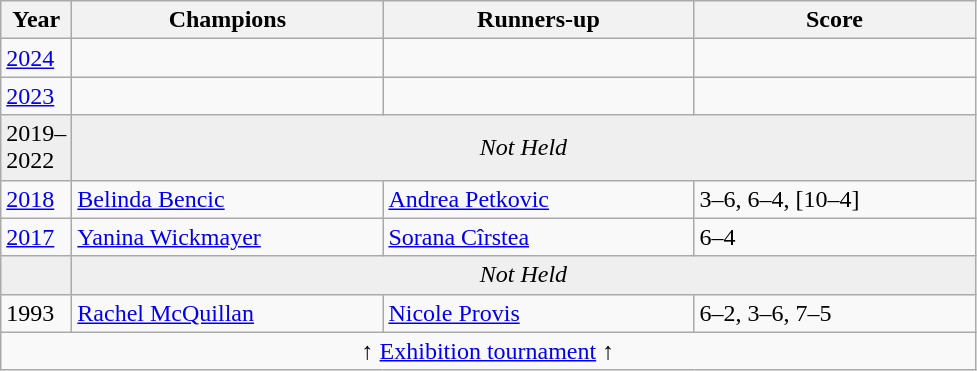<table class="wikitable">
<tr>
<th style="width:40px">Year</th>
<th style="width:200px">Champions</th>
<th style="width:200px">Runners-up</th>
<th style="width:180px" class="unsortable">Score</th>
</tr>
<tr>
<td><a href='#'>2024</a></td>
<td></td>
<td></td>
<td></td>
</tr>
<tr>
<td><a href='#'>2023</a></td>
<td></td>
<td></td>
<td></td>
</tr>
<tr>
<td style="background:#efefef">2019–2022</td>
<td colspan="3" align="center" style="background:#efefef"><em>Not Held</em></td>
</tr>
<tr>
<td><a href='#'>2018</a></td>
<td> <a href='#'>Belinda Bencic</a></td>
<td> <a href='#'>Andrea Petkovic</a></td>
<td>3–6, 6–4, [10–4]</td>
</tr>
<tr>
<td><a href='#'>2017</a></td>
<td> <a href='#'>Yanina Wickmayer</a></td>
<td> <a href='#'>Sorana Cîrstea</a></td>
<td>6–4</td>
</tr>
<tr>
<td style="background:#efefef"></td>
<td colspan="3" align="center" style="background:#efefef"><em>Not Held</em></td>
</tr>
<tr>
<td>1993</td>
<td> <a href='#'>Rachel McQuillan</a></td>
<td> <a href='#'>Nicole Provis</a></td>
<td>6–2, 3–6, 7–5</td>
</tr>
<tr>
<td colspan="4" style="text-align:center;">↑ <a href='#'>Exhibition tournament</a> ↑</td>
</tr>
</table>
